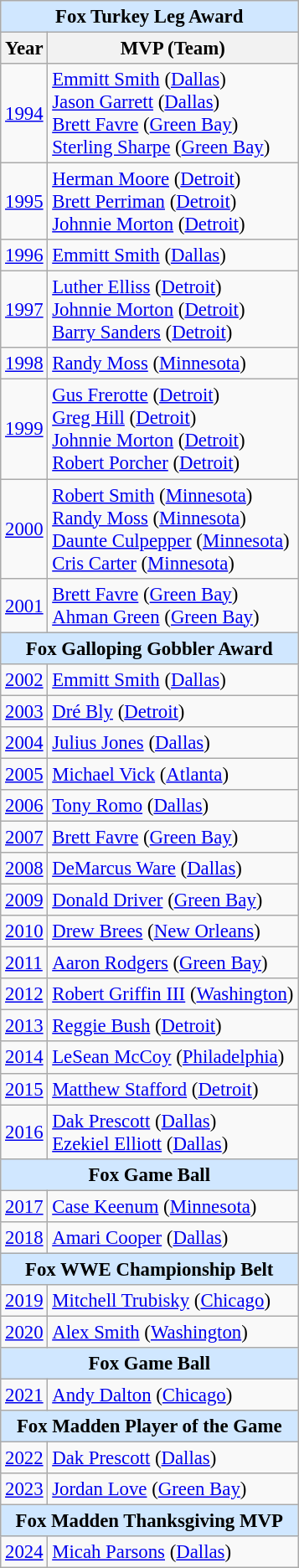<table class="wikitable" style="font-size: 95%;">
<tr>
<td style="background:#d0e7ff; text-align:center;" colspan=2><strong>Fox Turkey Leg Award</strong></td>
</tr>
<tr>
<th>Year</th>
<th>MVP (Team)</th>
</tr>
<tr>
<td><a href='#'>1994</a></td>
<td><a href='#'>Emmitt Smith</a> (<a href='#'>Dallas</a>)<br><a href='#'>Jason Garrett</a> (<a href='#'>Dallas</a>)<br><a href='#'>Brett Favre</a> (<a href='#'>Green Bay</a>)<br><a href='#'>Sterling Sharpe</a> (<a href='#'>Green Bay</a>)</td>
</tr>
<tr>
<td><a href='#'>1995</a></td>
<td><a href='#'>Herman Moore</a> (<a href='#'>Detroit</a>)<br><a href='#'>Brett Perriman</a> (<a href='#'>Detroit</a>)<br><a href='#'>Johnnie Morton</a> (<a href='#'>Detroit</a>)</td>
</tr>
<tr>
<td><a href='#'>1996</a></td>
<td><a href='#'>Emmitt Smith</a> (<a href='#'>Dallas</a>)</td>
</tr>
<tr>
<td><a href='#'>1997</a></td>
<td><a href='#'>Luther Elliss</a> (<a href='#'>Detroit</a>)<br><a href='#'>Johnnie Morton</a> (<a href='#'>Detroit</a>)<br><a href='#'>Barry Sanders</a> (<a href='#'>Detroit</a>)</td>
</tr>
<tr>
<td><a href='#'>1998</a></td>
<td><a href='#'>Randy Moss</a> (<a href='#'>Minnesota</a>)</td>
</tr>
<tr>
<td><a href='#'>1999</a></td>
<td><a href='#'>Gus Frerotte</a> (<a href='#'>Detroit</a>)<br><a href='#'>Greg Hill</a> (<a href='#'>Detroit</a>)<br><a href='#'>Johnnie Morton</a> (<a href='#'>Detroit</a>)<br><a href='#'>Robert Porcher</a> (<a href='#'>Detroit</a>)</td>
</tr>
<tr>
<td><a href='#'>2000</a></td>
<td><a href='#'>Robert Smith</a> (<a href='#'>Minnesota</a>)<br><a href='#'>Randy Moss</a> (<a href='#'>Minnesota</a>)<br><a href='#'>Daunte Culpepper</a> (<a href='#'>Minnesota</a>)<br><a href='#'>Cris Carter</a> (<a href='#'>Minnesota</a>)</td>
</tr>
<tr>
<td><a href='#'>2001</a></td>
<td><a href='#'>Brett Favre</a> (<a href='#'>Green Bay</a>)<br><a href='#'>Ahman Green</a> (<a href='#'>Green Bay</a>)</td>
</tr>
<tr>
<td style="background:#d0e7ff; text-align:center;" colspan=2><strong>Fox Galloping Gobbler Award</strong></td>
</tr>
<tr>
<td><a href='#'>2002</a></td>
<td><a href='#'>Emmitt Smith</a> (<a href='#'>Dallas</a>)</td>
</tr>
<tr>
<td><a href='#'>2003</a></td>
<td><a href='#'>Dré Bly</a> (<a href='#'>Detroit</a>)</td>
</tr>
<tr>
<td><a href='#'>2004</a></td>
<td><a href='#'>Julius Jones</a> (<a href='#'>Dallas</a>)</td>
</tr>
<tr>
<td><a href='#'>2005</a></td>
<td><a href='#'>Michael Vick</a> (<a href='#'>Atlanta</a>)</td>
</tr>
<tr>
<td><a href='#'>2006</a></td>
<td><a href='#'>Tony Romo</a> (<a href='#'>Dallas</a>)</td>
</tr>
<tr>
<td><a href='#'>2007</a></td>
<td><a href='#'>Brett Favre</a> (<a href='#'>Green Bay</a>)</td>
</tr>
<tr>
<td><a href='#'>2008</a></td>
<td><a href='#'>DeMarcus Ware</a> (<a href='#'>Dallas</a>)</td>
</tr>
<tr>
<td><a href='#'>2009</a></td>
<td><a href='#'>Donald Driver</a> (<a href='#'>Green Bay</a>)</td>
</tr>
<tr>
<td><a href='#'>2010</a></td>
<td><a href='#'>Drew Brees</a> (<a href='#'>New Orleans</a>)</td>
</tr>
<tr>
<td><a href='#'>2011</a></td>
<td><a href='#'>Aaron Rodgers</a> (<a href='#'>Green Bay</a>)</td>
</tr>
<tr>
<td><a href='#'>2012</a></td>
<td><a href='#'>Robert Griffin III</a> (<a href='#'>Washington</a>)</td>
</tr>
<tr>
<td><a href='#'>2013</a></td>
<td><a href='#'>Reggie Bush</a> (<a href='#'>Detroit</a>)</td>
</tr>
<tr>
<td><a href='#'>2014</a></td>
<td><a href='#'>LeSean McCoy</a> (<a href='#'>Philadelphia</a>)</td>
</tr>
<tr>
<td><a href='#'>2015</a></td>
<td><a href='#'>Matthew Stafford</a> (<a href='#'>Detroit</a>)</td>
</tr>
<tr>
<td><a href='#'>2016</a></td>
<td><a href='#'>Dak Prescott</a> (<a href='#'>Dallas</a>)<br><a href='#'>Ezekiel Elliott</a> (<a href='#'>Dallas</a>)</td>
</tr>
<tr>
<td style="background:#d0e7ff; text-align:center;" colspan=2><strong>Fox Game Ball</strong></td>
</tr>
<tr>
<td><a href='#'>2017</a></td>
<td><a href='#'>Case Keenum</a> (<a href='#'>Minnesota</a>)</td>
</tr>
<tr>
<td><a href='#'>2018</a></td>
<td><a href='#'>Amari Cooper</a> (<a href='#'>Dallas</a>)</td>
</tr>
<tr>
<td style="background:#d0e7ff; text-align:center;" colspan=2><strong>Fox WWE Championship Belt</strong></td>
</tr>
<tr>
<td><a href='#'>2019</a></td>
<td><a href='#'>Mitchell Trubisky</a> (<a href='#'>Chicago</a>)</td>
</tr>
<tr>
<td><a href='#'>2020</a></td>
<td><a href='#'>Alex Smith</a> (<a href='#'>Washington</a>)</td>
</tr>
<tr>
<td style="background:#d0e7ff; text-align:center;" colspan=2><strong>Fox Game Ball</strong></td>
</tr>
<tr>
<td><a href='#'>2021</a></td>
<td><a href='#'>Andy Dalton</a> (<a href='#'>Chicago</a>)</td>
</tr>
<tr>
<td style="background:#d0e7ff; text-align:center;" colspan=2><strong>Fox Madden Player of the Game</strong></td>
</tr>
<tr>
<td><a href='#'>2022</a></td>
<td><a href='#'>Dak Prescott</a> (<a href='#'>Dallas</a>)</td>
</tr>
<tr>
<td><a href='#'>2023</a></td>
<td><a href='#'>Jordan Love</a> (<a href='#'>Green Bay</a>)</td>
</tr>
<tr>
<td style="background:#d0e7ff; text-align:center;" colspan=2><strong>Fox Madden Thanksgiving MVP</strong></td>
</tr>
<tr>
<td><a href='#'>2024</a></td>
<td><a href='#'>Micah Parsons</a> (<a href='#'>Dallas</a>)</td>
</tr>
</table>
